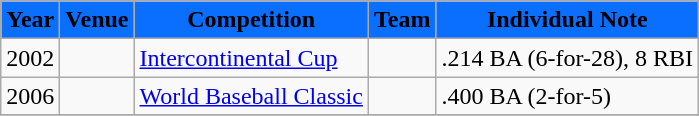<table class="wikitable">
<tr>
<th style="background:#0A6EFF"><span>Year</span></th>
<th style="background:#0A6EFF"><span>Venue</span></th>
<th style="background:#0A6EFF"><span>Competition</span></th>
<th style="background:#0A6EFF"><span>Team</span></th>
<th style="background:#0A6EFF"><span>Individual Note</span></th>
</tr>
<tr>
<td>2002</td>
<td></td>
<td><a href='#'>Intercontinental Cup</a></td>
<td style="text-align:center"></td>
<td>.214 BA (6-for-28), 8 RBI</td>
</tr>
<tr>
<td>2006</td>
<td></td>
<td><a href='#'>World Baseball Classic</a></td>
<td style="text-align:center"></td>
<td>.400 BA (2-for-5)</td>
</tr>
<tr>
</tr>
</table>
